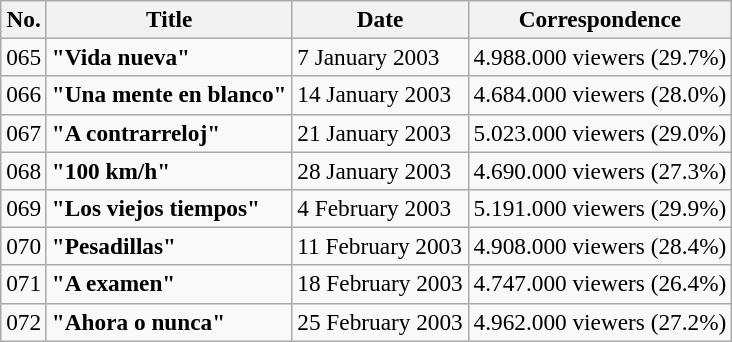<table class="sortable wikitable" style="font-size:97%">
<tr>
<th>No.</th>
<th>Title</th>
<th>Date</th>
<th>Correspondence</th>
</tr>
<tr>
<td>065</td>
<td><strong>"Vida nueva"</strong></td>
<td>7 January 2003</td>
<td>4.988.000 viewers (29.7%)</td>
</tr>
<tr>
<td>066</td>
<td><strong>"Una mente en blanco"</strong></td>
<td>14 January 2003</td>
<td>4.684.000 viewers (28.0%)</td>
</tr>
<tr>
<td>067</td>
<td><strong>"A contrarreloj"</strong></td>
<td>21 January 2003</td>
<td>5.023.000 viewers (29.0%)</td>
</tr>
<tr>
<td>068</td>
<td><strong>"100 km/h"</strong></td>
<td>28 January 2003</td>
<td>4.690.000 viewers (27.3%)</td>
</tr>
<tr>
<td>069</td>
<td><strong>"Los viejos tiempos"</strong></td>
<td>4 February 2003</td>
<td>5.191.000 viewers (29.9%)</td>
</tr>
<tr>
<td>070</td>
<td><strong>"Pesadillas"</strong></td>
<td>11 February 2003</td>
<td>4.908.000 viewers (28.4%)</td>
</tr>
<tr>
<td>071</td>
<td><strong>"A examen"</strong></td>
<td>18 February 2003</td>
<td>4.747.000 viewers (26.4%)</td>
</tr>
<tr>
<td>072</td>
<td><strong>"Ahora o nunca"</strong></td>
<td>25 February 2003</td>
<td>4.962.000 viewers (27.2%)</td>
</tr>
</table>
